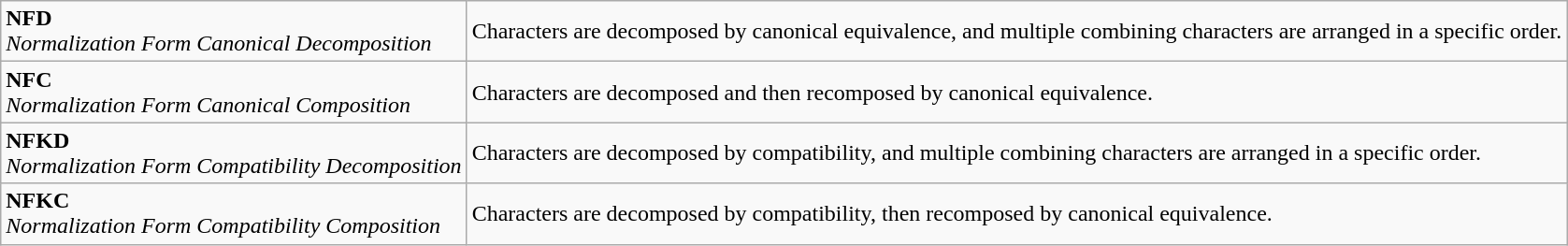<table class="wikitable">
<tr>
<td><strong>NFD</strong><br><em>Normalization Form Canonical Decomposition</em></td>
<td>Characters are decomposed by canonical equivalence, and multiple combining characters are arranged in a specific order.</td>
</tr>
<tr>
<td><strong>NFC</strong><br><em>Normalization Form Canonical Composition</em></td>
<td>Characters are decomposed and then recomposed by canonical equivalence.</td>
</tr>
<tr>
<td><strong>NFKD</strong><br><em>Normalization Form Compatibility Decomposition</em></td>
<td>Characters are decomposed by compatibility, and multiple combining characters are arranged in a specific order.</td>
</tr>
<tr>
<td><strong>NFKC</strong><br><em>Normalization Form Compatibility Composition</em></td>
<td>Characters are decomposed by compatibility, then recomposed by canonical equivalence.</td>
</tr>
</table>
